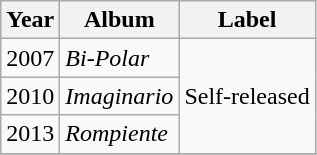<table class="wikitable">
<tr>
<th>Year</th>
<th>Album</th>
<th>Label</th>
</tr>
<tr>
<td>2007</td>
<td><em>Bi-Polar</em></td>
<td rowspan="3">Self-released</td>
</tr>
<tr>
<td>2010</td>
<td><em>Imaginario</em></td>
</tr>
<tr>
<td>2013</td>
<td><em>Rompiente</em></td>
</tr>
<tr>
</tr>
</table>
